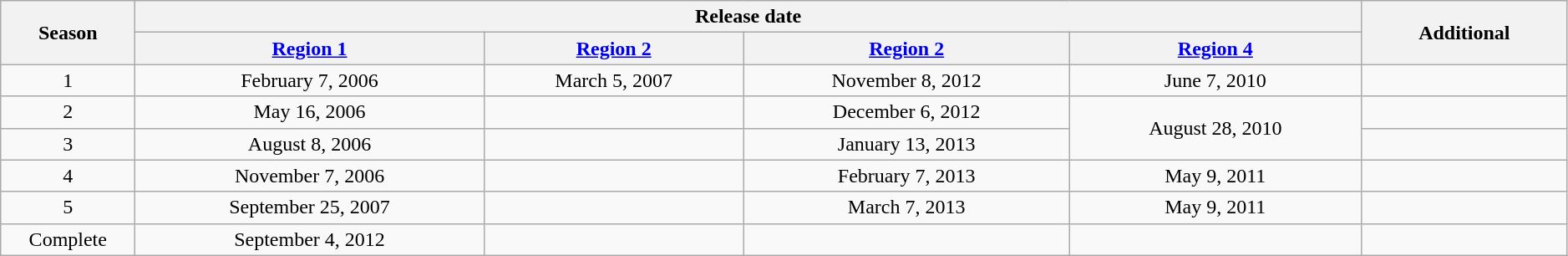<table class="wikitable" style=width:99%;text-align:center>
<tr>
<th width=100 rowspan=2>Season</th>
<th colspan=4>Release date</th>
<th rowspan=2>Additional</th>
</tr>
<tr>
<th><a href='#'>Region 1</a></th>
<th><a href='#'>Region 2</a> </th>
<th><a href='#'>Region 2</a> </th>
<th><a href='#'>Region 4</a></th>
</tr>
<tr>
<td>1</td>
<td>February 7, 2006</td>
<td>March 5, 2007</td>
<td>November 8, 2012</td>
<td>June 7, 2010</td>
<td><br></td>
</tr>
<tr>
<td>2</td>
<td>May 16, 2006</td>
<td></td>
<td>December 6, 2012</td>
<td rowspan="2">August 28, 2010 </td>
<td><br></td>
</tr>
<tr>
<td>3</td>
<td>August 8, 2006</td>
<td></td>
<td>January 13, 2013</td>
<td><br></td>
</tr>
<tr>
<td>4</td>
<td>November 7, 2006</td>
<td></td>
<td>February 7, 2013</td>
<td>May 9, 2011</td>
<td><br></td>
</tr>
<tr>
<td>5</td>
<td>September 25, 2007</td>
<td></td>
<td>March 7, 2013</td>
<td>May 9, 2011</td>
<td><br></td>
</tr>
<tr>
<td>Complete</td>
<td>September 4, 2012</td>
<td></td>
<td></td>
<td></td>
<td><br></td>
</tr>
</table>
